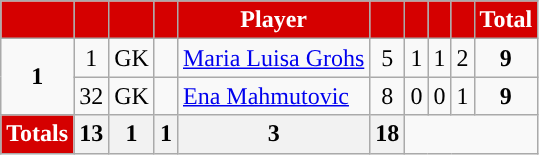<table class="wikitable" style="text-align:center;">
<tr>
<th style="background:#D50000; color:#FFFFFF; "></th>
<th style="background:#D50000; color:#FFFFFF; "></th>
<th style="background:#D50000; color:#FFFFFF; "></th>
<th style="background:#D50000; color:#FFFFFF; "></th>
<th style="background:#D50000; color:#FFFFFF; ">Player</th>
<th style="background:#D50000; color:#FFFFFF; "></th>
<th style="background:#D50000; color:#FFFFFF; "></th>
<th style="background:#D50000; color:#FFFFFF; "></th>
<th style="background:#D50000; color:#FFFFFF; "></th>
<th style="background:#D50000; color:#FFFFFF; ">Total</th>
</tr>
<tr>
<td rowspan = 2><strong>1</strong></td>
<td>1</td>
<td>GK</td>
<td></td>
<td align="left"><a href='#'>Maria Luisa Grohs</a></td>
<td>5</td>
<td>1</td>
<td>1</td>
<td>2</td>
<td><strong>9</strong></td>
</tr>
<tr>
<td>32</td>
<td>GK</td>
<td></td>
<td align="left"><a href='#'>Ena Mahmutovic</a></td>
<td>8</td>
<td>0</td>
<td>0</td>
<td>1</td>
<td><strong>9</strong></td>
</tr>
<tr>
<th style="background:#D50000; color:#FFFFFF; ">Totals</th>
<th>13</th>
<th>1</th>
<th>1</th>
<th>3</th>
<th><strong>18</strong></th>
</tr>
</table>
